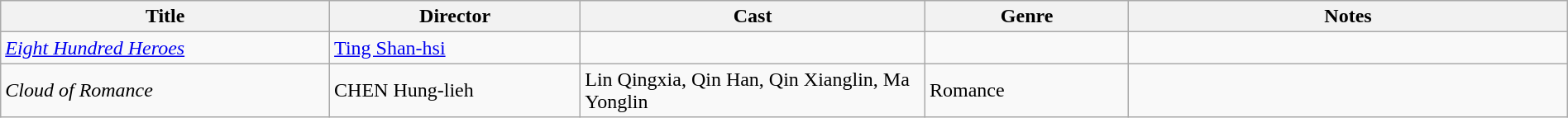<table class="wikitable" width= "100%">
<tr>
<th width=21%>Title</th>
<th width=16%>Director</th>
<th width=22%>Cast</th>
<th width=13%>Genre</th>
<th width=28%>Notes</th>
</tr>
<tr>
<td><em><a href='#'>Eight Hundred Heroes</a></em></td>
<td><a href='#'>Ting Shan-hsi</a></td>
<td></td>
<td></td>
<td></td>
</tr>
<tr>
<td><em>Cloud of Romance</em></td>
<td>CHEN Hung-lieh</td>
<td>Lin Qingxia, Qin Han, Qin Xianglin, Ma Yonglin</td>
<td>Romance</td>
<td></td>
</tr>
</table>
